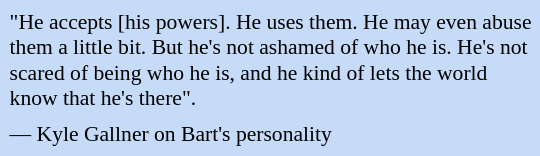<table class="toccolours" style="float: left; margin-left: 1em; margin-right: 2em; font-size: 90%; background:#c6dbf7; color:black; width:25em; max-width: 40%;" cellspacing="5">
<tr>
<td style="text-align: left;">"He accepts [his powers]. He uses them. He may even abuse them a little bit. But he's not ashamed of who he is. He's not scared of being who he is, and he kind of lets the world know that he's there".</td>
</tr>
<tr>
<td style="text-align: left;">— Kyle Gallner on Bart's personality</td>
</tr>
</table>
